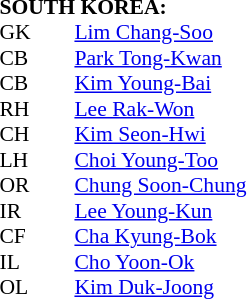<table cellspacing="0" cellpadding="0" style="font-size:90%; margin:auto;">
<tr>
<td colspan="4"><strong>SOUTH KOREA:</strong></td>
</tr>
<tr>
<th width="25"></th>
<th width="25"></th>
</tr>
<tr>
<td>GK</td>
<td><strong></strong></td>
<td><a href='#'>Lim Chang-Soo</a></td>
</tr>
<tr>
<td>CB</td>
<td><strong></strong></td>
<td><a href='#'>Park Tong-Kwan</a></td>
</tr>
<tr>
<td>CB</td>
<td><strong></strong></td>
<td><a href='#'>Kim Young-Bai</a></td>
</tr>
<tr>
<td>RH</td>
<td><strong></strong></td>
<td><a href='#'>Lee Rak-Won</a></td>
</tr>
<tr>
<td>CH</td>
<td><strong></strong></td>
<td><a href='#'>Kim Seon-Hwi</a></td>
</tr>
<tr>
<td>LH</td>
<td><strong></strong></td>
<td><a href='#'>Choi Young-Too</a></td>
</tr>
<tr>
<td>OR</td>
<td><strong></strong></td>
<td><a href='#'>Chung Soon-Chung</a></td>
</tr>
<tr>
<td>IR</td>
<td><strong></strong></td>
<td><a href='#'>Lee Young-Kun</a></td>
</tr>
<tr>
<td>CF</td>
<td><strong></strong></td>
<td><a href='#'>Cha Kyung-Bok</a></td>
</tr>
<tr>
<td>IL</td>
<td><strong></strong></td>
<td><a href='#'>Cho Yoon-Ok</a></td>
</tr>
<tr>
<td>OL</td>
<td><strong></strong></td>
<td><a href='#'>Kim Duk-Joong</a></td>
</tr>
<tr>
</tr>
</table>
